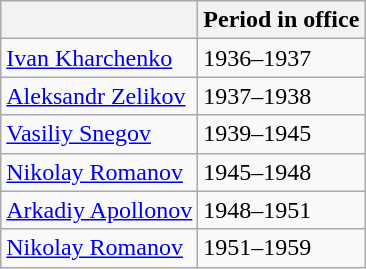<table class="wikitable">
<tr>
<th></th>
<th>Period in office</th>
</tr>
<tr>
<td><a href='#'>Ivan Kharchenko</a></td>
<td>1936–1937</td>
</tr>
<tr>
<td><a href='#'>Aleksandr Zelikov</a></td>
<td>1937–1938</td>
</tr>
<tr>
<td><a href='#'>Vasiliy Snegov</a></td>
<td>1939–1945</td>
</tr>
<tr>
<td><a href='#'>Nikolay Romanov</a></td>
<td>1945–1948</td>
</tr>
<tr>
<td><a href='#'>Arkadiy Apollonov</a></td>
<td>1948–1951</td>
</tr>
<tr>
<td><a href='#'>Nikolay Romanov</a></td>
<td>1951–1959</td>
</tr>
</table>
